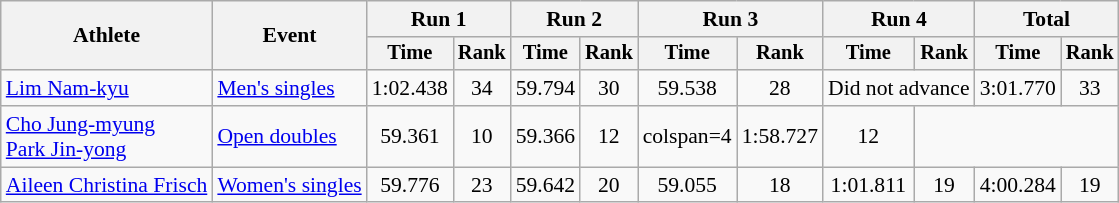<table class=wikitable style=font-size:90%;text-align:center>
<tr>
<th rowspan=2>Athlete</th>
<th rowspan=2>Event</th>
<th colspan=2>Run 1</th>
<th colspan=2>Run 2</th>
<th colspan=2>Run 3</th>
<th colspan=2>Run 4</th>
<th colspan=2>Total</th>
</tr>
<tr style=font-size:95%>
<th>Time</th>
<th>Rank</th>
<th>Time</th>
<th>Rank</th>
<th>Time</th>
<th>Rank</th>
<th>Time</th>
<th>Rank</th>
<th>Time</th>
<th>Rank</th>
</tr>
<tr>
<td align=left><a href='#'>Lim Nam-kyu</a></td>
<td align=left><a href='#'>Men's singles</a></td>
<td>1:02.438</td>
<td>34</td>
<td>59.794</td>
<td>30</td>
<td>59.538</td>
<td>28</td>
<td colspan="2">Did not advance</td>
<td>3:01.770</td>
<td>33</td>
</tr>
<tr>
<td align=left><a href='#'>Cho Jung-myung</a><br><a href='#'>Park Jin-yong</a></td>
<td align=left><a href='#'>Open doubles</a></td>
<td>59.361</td>
<td>10</td>
<td>59.366</td>
<td>12</td>
<td>colspan=4 </td>
<td>1:58.727</td>
<td>12</td>
</tr>
<tr>
<td align=left><a href='#'>Aileen Christina Frisch</a></td>
<td align=left><a href='#'>Women's singles</a></td>
<td>59.776</td>
<td>23</td>
<td>59.642</td>
<td>20</td>
<td>59.055</td>
<td>18</td>
<td>1:01.811</td>
<td>19</td>
<td>4:00.284</td>
<td>19</td>
</tr>
</table>
